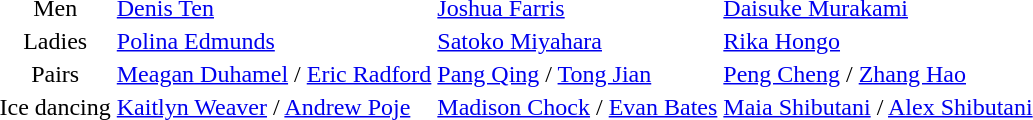<table>
<tr>
<td style="text-align: center;">Men</td>
<td> <a href='#'>Denis Ten</a></td>
<td> <a href='#'>Joshua Farris</a></td>
<td> <a href='#'>Daisuke Murakami</a></td>
</tr>
<tr>
<td style="text-align: center;">Ladies</td>
<td> <a href='#'>Polina Edmunds</a></td>
<td> <a href='#'>Satoko Miyahara</a></td>
<td> <a href='#'>Rika Hongo</a></td>
</tr>
<tr>
<td style="text-align: center;">Pairs</td>
<td> <a href='#'>Meagan Duhamel</a> / <a href='#'>Eric Radford</a></td>
<td> <a href='#'>Pang Qing</a> / <a href='#'>Tong Jian</a></td>
<td> <a href='#'>Peng Cheng</a> / <a href='#'>Zhang Hao</a></td>
</tr>
<tr>
<td style="text-align: center;">Ice dancing</td>
<td> <a href='#'>Kaitlyn Weaver</a> / <a href='#'>Andrew Poje</a></td>
<td> <a href='#'>Madison Chock</a> / <a href='#'>Evan Bates</a></td>
<td> <a href='#'>Maia Shibutani</a> / <a href='#'>Alex Shibutani</a></td>
</tr>
</table>
